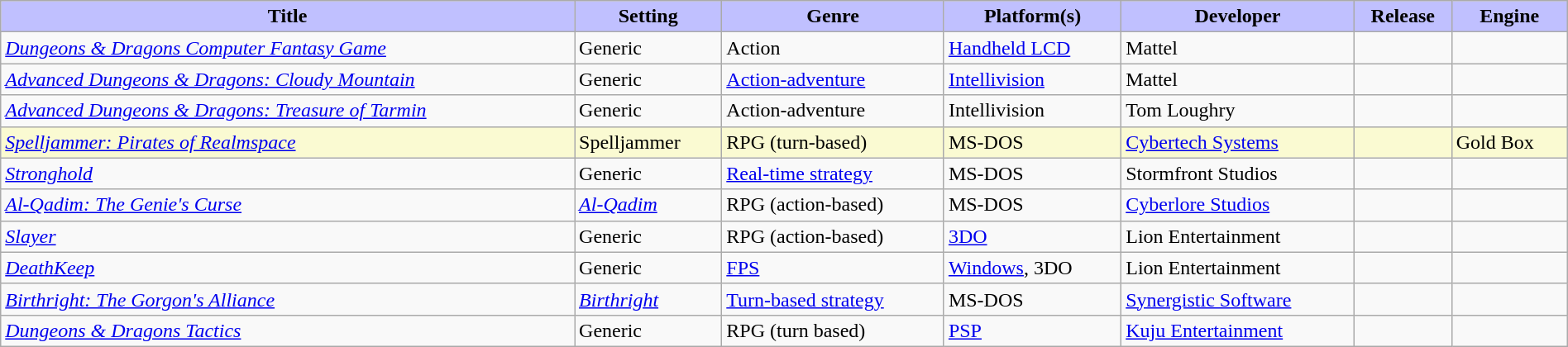<table class="wikitable sortable" style="text-align:left; width:100%;">
<tr>
<th style="background:#C0C0FF;">Title</th>
<th style="background:#C0C0FF;">Setting</th>
<th style="background:#C0C0FF;">Genre</th>
<th style="background:#C0C0FF;">Platform(s)</th>
<th style="background:#C0C0FF;">Developer</th>
<th style="background:#C0C0FF;">Release</th>
<th style="background:#C0C0FF;">Engine</th>
</tr>
<tr>
<td><em><a href='#'>Dungeons & Dragons Computer Fantasy Game</a></em></td>
<td>Generic</td>
<td>Action</td>
<td><a href='#'>Handheld LCD</a></td>
<td>Mattel</td>
<td></td>
<td></td>
</tr>
<tr>
<td><em><a href='#'>Advanced Dungeons & Dragons: Cloudy Mountain</a></em></td>
<td>Generic</td>
<td><a href='#'>Action-adventure</a></td>
<td><a href='#'>Intellivision</a></td>
<td>Mattel</td>
<td></td>
<td></td>
</tr>
<tr>
<td><em><a href='#'>Advanced Dungeons & Dragons: Treasure of Tarmin</a></em></td>
<td>Generic</td>
<td>Action-adventure</td>
<td>Intellivision</td>
<td>Tom Loughry</td>
<td></td>
<td></td>
</tr>
<tr style="background-color:LightGoldenrodYellow;">
<td><em><a href='#'>Spelljammer: Pirates of Realmspace</a></em></td>
<td>Spelljammer</td>
<td>RPG (turn-based)</td>
<td>MS-DOS</td>
<td><a href='#'>Cybertech Systems</a></td>
<td></td>
<td>Gold Box</td>
</tr>
<tr>
<td><em><a href='#'>Stronghold</a></em></td>
<td>Generic</td>
<td><a href='#'>Real-time strategy</a></td>
<td>MS-DOS</td>
<td>Stormfront Studios</td>
<td></td>
<td></td>
</tr>
<tr>
<td><em><a href='#'>Al-Qadim: The Genie's Curse</a></em></td>
<td><em><a href='#'>Al-Qadim</a></em></td>
<td>RPG (action-based)</td>
<td>MS-DOS</td>
<td><a href='#'>Cyberlore Studios</a></td>
<td></td>
<td></td>
</tr>
<tr>
<td><em><a href='#'>Slayer</a></em></td>
<td>Generic</td>
<td>RPG (action-based)</td>
<td><a href='#'>3DO</a></td>
<td>Lion Entertainment</td>
<td></td>
<td></td>
</tr>
<tr>
<td><em><a href='#'>DeathKeep</a></em></td>
<td>Generic</td>
<td><a href='#'>FPS</a></td>
<td><a href='#'>Windows</a>, 3DO</td>
<td>Lion Entertainment</td>
<td></td>
<td></td>
</tr>
<tr>
<td><em><a href='#'>Birthright: The Gorgon's Alliance</a></em></td>
<td><em><a href='#'>Birthright</a></em></td>
<td><a href='#'>Turn-based strategy</a></td>
<td>MS-DOS</td>
<td><a href='#'>Synergistic Software</a></td>
<td></td>
<td></td>
</tr>
<tr>
<td><em><a href='#'>Dungeons & Dragons Tactics</a></em></td>
<td>Generic</td>
<td>RPG (turn based)</td>
<td><a href='#'>PSP</a></td>
<td><a href='#'>Kuju Entertainment</a></td>
<td></td>
<td></td>
</tr>
</table>
